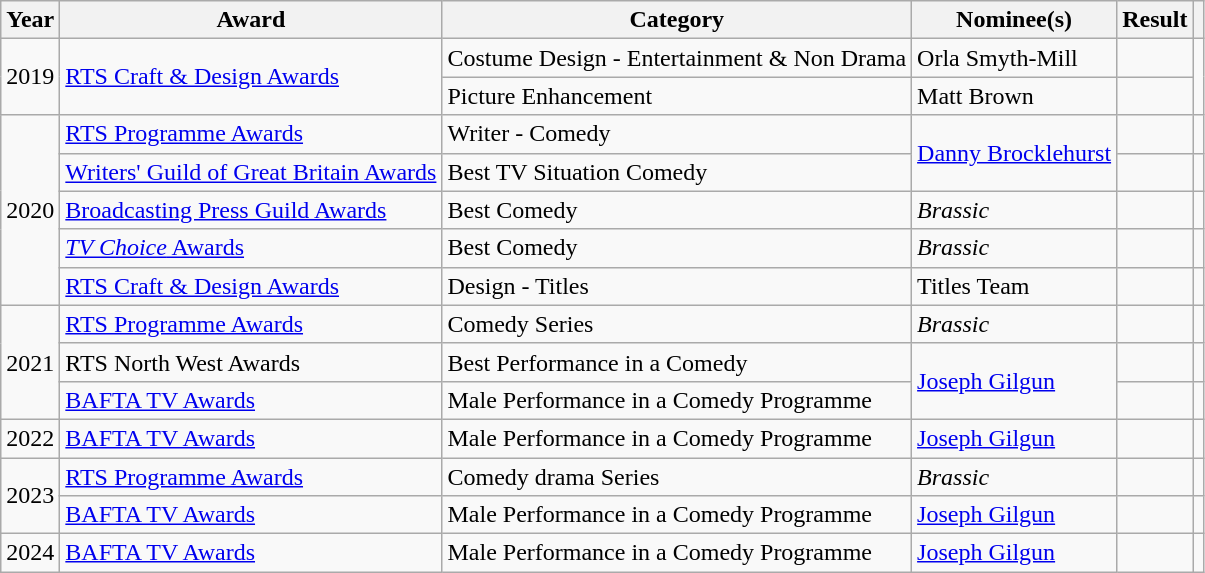<table class="wikitable">
<tr>
<th>Year</th>
<th>Award</th>
<th>Category</th>
<th>Nominee(s)</th>
<th>Result</th>
<th></th>
</tr>
<tr>
<td rowspan="2">2019</td>
<td rowspan="2"><a href='#'>RTS Craft & Design Awards</a></td>
<td>Costume Design - Entertainment & Non Drama</td>
<td>Orla Smyth-Mill</td>
<td></td>
<td rowspan="2" align=center></td>
</tr>
<tr>
<td>Picture Enhancement</td>
<td>Matt Brown</td>
<td></td>
</tr>
<tr>
<td rowspan="5">2020</td>
<td><a href='#'>RTS Programme Awards</a></td>
<td>Writer - Comedy</td>
<td rowspan="2"><a href='#'>Danny Brocklehurst</a></td>
<td></td>
<td align=center></td>
</tr>
<tr>
<td><a href='#'>Writers' Guild of Great Britain Awards</a></td>
<td>Best TV Situation Comedy</td>
<td></td>
<td align=center></td>
</tr>
<tr>
<td><a href='#'>Broadcasting Press Guild Awards</a></td>
<td>Best Comedy</td>
<td><em>Brassic</em></td>
<td></td>
<td align=center></td>
</tr>
<tr>
<td><a href='#'><em>TV Choice</em> Awards</a></td>
<td>Best Comedy</td>
<td><em>Brassic</em></td>
<td></td>
</tr>
<tr>
<td><a href='#'>RTS Craft & Design Awards</a></td>
<td>Design - Titles</td>
<td>Titles Team</td>
<td></td>
<td align=center></td>
</tr>
<tr>
<td rowspan="3">2021</td>
<td><a href='#'>RTS Programme Awards</a></td>
<td>Comedy Series</td>
<td><em>Brassic</em></td>
<td></td>
<td align=center></td>
</tr>
<tr>
<td>RTS North West Awards</td>
<td>Best Performance in a Comedy</td>
<td rowspan="2"><a href='#'>Joseph Gilgun</a></td>
<td></td>
<td align=center></td>
</tr>
<tr>
<td><a href='#'>BAFTA TV Awards</a></td>
<td>Male Performance in a Comedy Programme</td>
<td></td>
<td align=center></td>
</tr>
<tr>
<td>2022</td>
<td><a href='#'>BAFTA TV Awards</a></td>
<td>Male Performance in a Comedy Programme</td>
<td><a href='#'>Joseph Gilgun</a></td>
<td></td>
<td align=center></td>
</tr>
<tr>
<td rowspan="2">2023</td>
<td><a href='#'>RTS Programme Awards</a></td>
<td>Comedy drama Series</td>
<td><em>Brassic</em></td>
<td></td>
<td align=center></td>
</tr>
<tr>
<td><a href='#'>BAFTA TV Awards</a></td>
<td>Male Performance in a Comedy Programme</td>
<td><a href='#'>Joseph Gilgun</a></td>
<td></td>
<td align=center></td>
</tr>
<tr>
<td>2024</td>
<td><a href='#'>BAFTA TV Awards</a></td>
<td>Male Performance in a Comedy Programme</td>
<td><a href='#'>Joseph Gilgun</a></td>
<td></td>
<td align=center></td>
</tr>
</table>
